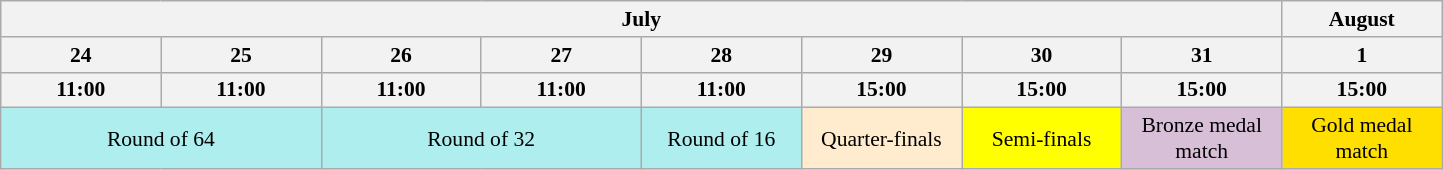<table class="wikitable" style="text-align: center; font-size: 90%;">
<tr>
<th colspan=8>July</th>
<th>August</th>
</tr>
<tr>
<th width=100>24</th>
<th width=100>25</th>
<th width=100>26</th>
<th width=100>27</th>
<th width=100>28</th>
<th width=100>29</th>
<th width=100>30</th>
<th width=100>31</th>
<th width=100>1</th>
</tr>
<tr>
<th>11:00</th>
<th>11:00</th>
<th>11:00</th>
<th>11:00</th>
<th>11:00</th>
<th>15:00</th>
<th>15:00</th>
<th>15:00</th>
<th>15:00</th>
</tr>
<tr>
<td colspan="2" bgcolor="#afeeee">Round of 64</td>
<td colspan="2" bgcolor="#afeeee">Round of 32</td>
<td bgcolor="#afeeee">Round of 16</td>
<td bgcolor=#ffebcd>Quarter-finals</td>
<td bgcolor=#FFFF00>Semi-finals</td>
<td bgcolor=#D8BFD8>Bronze medal match</td>
<td bgcolor=#ffdf00>Gold medal match</td>
</tr>
</table>
